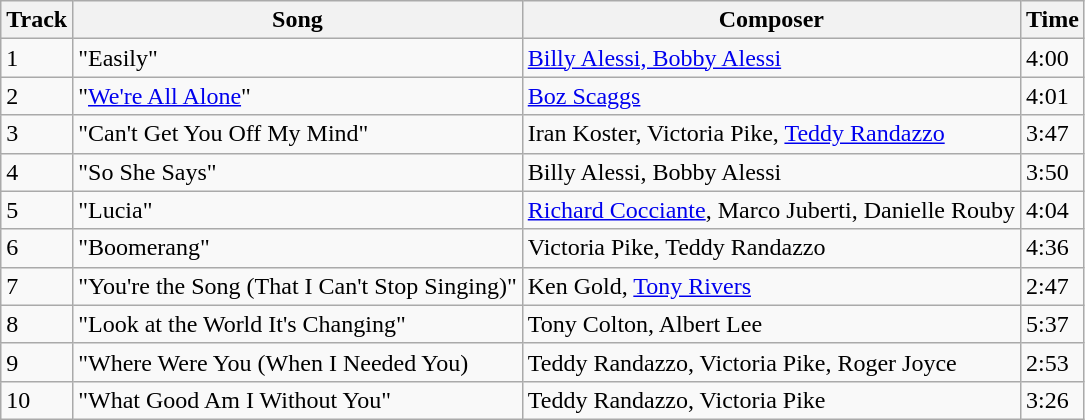<table class="wikitable">
<tr>
<th>Track</th>
<th>Song</th>
<th>Composer</th>
<th>Time</th>
</tr>
<tr>
<td>1</td>
<td>"Easily"</td>
<td><a href='#'>Billy Alessi, Bobby Alessi</a></td>
<td>4:00</td>
</tr>
<tr>
<td>2</td>
<td>"<a href='#'>We're All Alone</a>"</td>
<td><a href='#'>Boz Scaggs</a></td>
<td>4:01</td>
</tr>
<tr>
<td>3</td>
<td>"Can't Get You Off My Mind"</td>
<td>Iran Koster, Victoria Pike, <a href='#'>Teddy Randazzo</a></td>
<td>3:47</td>
</tr>
<tr>
<td>4</td>
<td>"So She Says"</td>
<td>Billy Alessi, Bobby Alessi</td>
<td>3:50</td>
</tr>
<tr>
<td>5</td>
<td>"Lucia"</td>
<td><a href='#'>Richard Cocciante</a>, Marco Juberti, Danielle Rouby</td>
<td>4:04</td>
</tr>
<tr>
<td>6</td>
<td>"Boomerang"</td>
<td>Victoria Pike, Teddy Randazzo</td>
<td>4:36</td>
</tr>
<tr>
<td>7</td>
<td>"You're the Song (That I Can't Stop Singing)"</td>
<td>Ken Gold, <a href='#'>Tony Rivers</a></td>
<td>2:47</td>
</tr>
<tr>
<td>8</td>
<td>"Look at the World It's Changing"</td>
<td>Tony Colton, Albert Lee</td>
<td>5:37</td>
</tr>
<tr>
<td>9</td>
<td>"Where Were You (When I Needed You)</td>
<td>Teddy Randazzo, Victoria Pike, Roger Joyce</td>
<td>2:53</td>
</tr>
<tr>
<td>10</td>
<td>"What Good Am I Without You"</td>
<td>Teddy Randazzo, Victoria Pike</td>
<td>3:26</td>
</tr>
</table>
